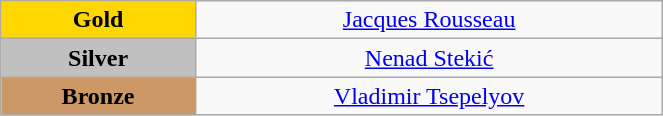<table class="wikitable" style="text-align:center; " width="35%">
<tr>
<td bgcolor="gold"><strong>Gold</strong></td>
<td><a href='#'>Jacques Rousseau</a><br>  <small><em></em></small></td>
</tr>
<tr>
<td bgcolor="silver"><strong>Silver</strong></td>
<td><a href='#'>Nenad Stekić</a><br>  <small><em></em></small></td>
</tr>
<tr>
<td bgcolor="CC9966"><strong>Bronze</strong></td>
<td><a href='#'>Vladimir Tsepelyov</a><br>  <small><em></em></small></td>
</tr>
</table>
